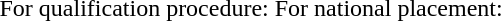<table>
<tr>
<td colspan=2>For qualification procedure:</td>
<td colspan=2>For national placement:</td>
</tr>
<tr>
<td width=100px></td>
<td></td>
<td></td>
</tr>
<tr>
<td></td>
<td></td>
<td></td>
</tr>
<tr>
<td></td>
<td></td>
<td></td>
</tr>
<tr>
<td></td>
<td></td>
<td></td>
</tr>
</table>
